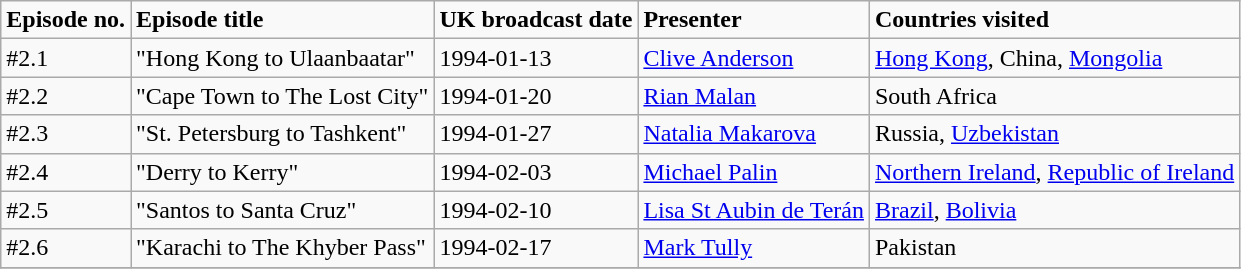<table class="wikitable">
<tr>
<td><strong>Episode no.</strong></td>
<td><strong>Episode title</strong></td>
<td><strong>UK broadcast date</strong></td>
<td><strong>Presenter</strong></td>
<td><strong>Countries visited</strong></td>
</tr>
<tr>
<td>#2.1</td>
<td>"Hong Kong to Ulaanbaatar"</td>
<td>1994-01-13</td>
<td><a href='#'>Clive Anderson</a></td>
<td><a href='#'>Hong Kong</a>, China, <a href='#'>Mongolia</a></td>
</tr>
<tr>
<td>#2.2</td>
<td>"Cape Town to The Lost City"</td>
<td>1994-01-20</td>
<td><a href='#'>Rian Malan</a></td>
<td>South Africa</td>
</tr>
<tr>
<td>#2.3</td>
<td>"St. Petersburg to Tashkent"</td>
<td>1994-01-27</td>
<td><a href='#'>Natalia Makarova</a></td>
<td>Russia, <a href='#'>Uzbekistan</a></td>
</tr>
<tr>
<td>#2.4</td>
<td>"Derry to Kerry"</td>
<td>1994-02-03</td>
<td><a href='#'>Michael Palin</a></td>
<td><a href='#'>Northern Ireland</a>, <a href='#'>Republic of Ireland</a></td>
</tr>
<tr>
<td>#2.5</td>
<td>"Santos to Santa Cruz"</td>
<td>1994-02-10</td>
<td><a href='#'>Lisa St Aubin de Terán</a></td>
<td><a href='#'>Brazil</a>, <a href='#'>Bolivia</a></td>
</tr>
<tr>
<td>#2.6</td>
<td>"Karachi to The Khyber Pass"</td>
<td>1994-02-17</td>
<td><a href='#'>Mark Tully</a></td>
<td>Pakistan</td>
</tr>
<tr>
</tr>
</table>
